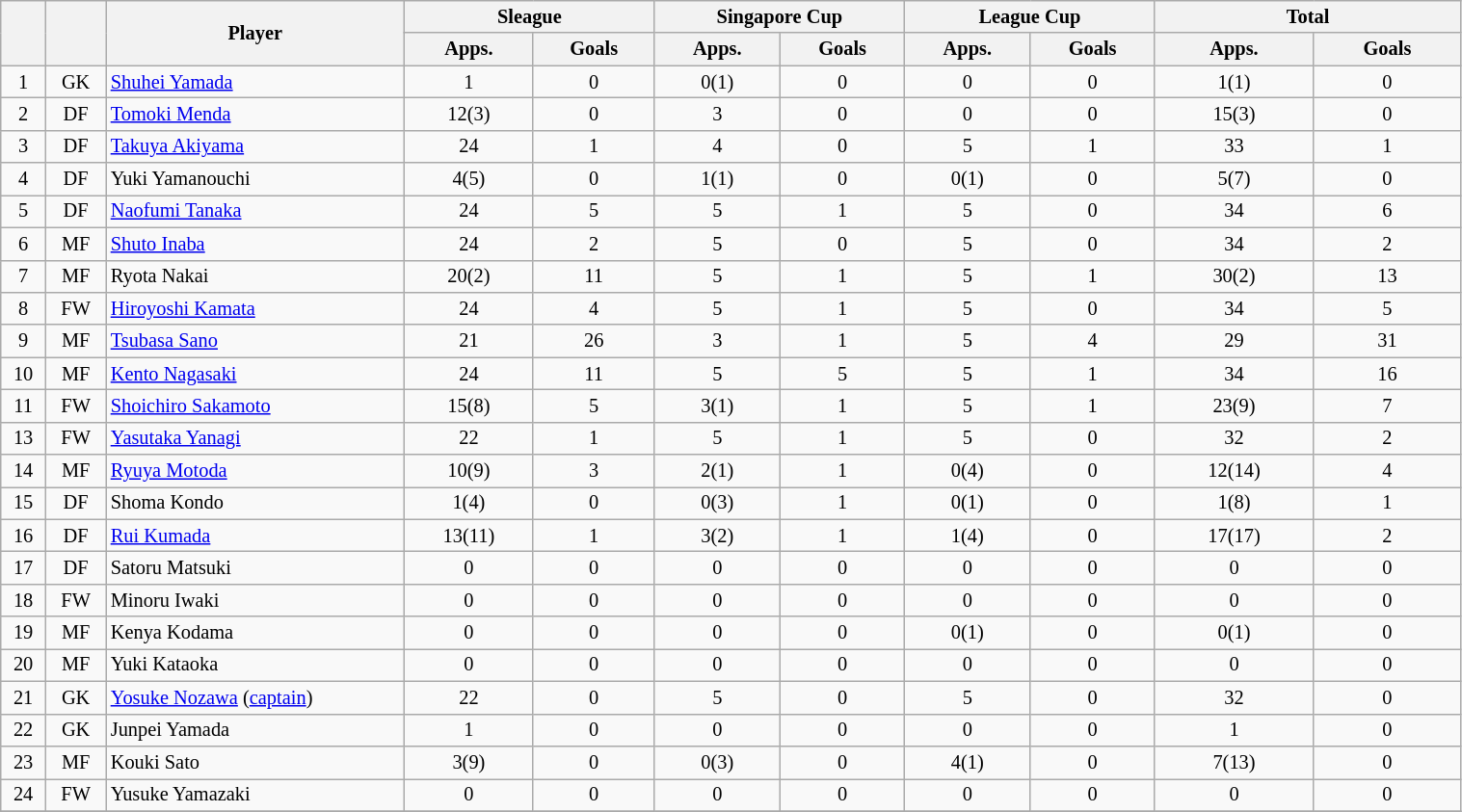<table class="wikitable" style="text-align:center; font-size:85%; width:80%;">
<tr>
<th rowspan=2></th>
<th rowspan=2></th>
<th rowspan=2 width="200">Player</th>
<th colspan=2 width="105">Sleague</th>
<th colspan=2 width="105">Singapore Cup</th>
<th colspan=2 width="105">League Cup</th>
<th colspan=2 width="130">Total</th>
</tr>
<tr>
<th>Apps.</th>
<th>Goals</th>
<th>Apps.</th>
<th>Goals</th>
<th>Apps.</th>
<th>Goals</th>
<th>Apps.</th>
<th>Goals</th>
</tr>
<tr>
<td>1</td>
<td>GK</td>
<td align="left"> <a href='#'>Shuhei Yamada</a></td>
<td>1</td>
<td>0</td>
<td>0(1)</td>
<td>0</td>
<td>0</td>
<td>0</td>
<td>1(1)</td>
<td>0</td>
</tr>
<tr>
<td>2</td>
<td>DF</td>
<td align="left"> <a href='#'>Tomoki Menda</a></td>
<td>12(3)</td>
<td>0</td>
<td>3</td>
<td>0</td>
<td>0</td>
<td>0</td>
<td>15(3)</td>
<td>0</td>
</tr>
<tr>
<td>3</td>
<td>DF</td>
<td align="left"> <a href='#'>Takuya Akiyama</a></td>
<td>24</td>
<td>1</td>
<td>4</td>
<td>0</td>
<td>5</td>
<td>1</td>
<td>33</td>
<td>1</td>
</tr>
<tr>
<td>4</td>
<td>DF</td>
<td align="left"> Yuki Yamanouchi</td>
<td>4(5)</td>
<td>0</td>
<td>1(1)</td>
<td>0</td>
<td>0(1)</td>
<td>0</td>
<td>5(7)</td>
<td>0</td>
</tr>
<tr>
<td>5</td>
<td>DF</td>
<td align="left"> <a href='#'>Naofumi Tanaka</a></td>
<td>24</td>
<td>5</td>
<td>5</td>
<td>1</td>
<td>5</td>
<td>0</td>
<td>34</td>
<td>6</td>
</tr>
<tr>
<td>6</td>
<td>MF</td>
<td align="left"> <a href='#'>Shuto Inaba</a></td>
<td>24</td>
<td>2</td>
<td>5</td>
<td>0</td>
<td>5</td>
<td>0</td>
<td>34</td>
<td>2</td>
</tr>
<tr>
<td>7</td>
<td>MF</td>
<td align="left"> Ryota Nakai</td>
<td>20(2)</td>
<td>11</td>
<td>5</td>
<td>1</td>
<td>5</td>
<td>1</td>
<td>30(2)</td>
<td>13</td>
</tr>
<tr>
<td>8</td>
<td>FW</td>
<td align="left"> <a href='#'>Hiroyoshi Kamata</a></td>
<td>24</td>
<td>4</td>
<td>5</td>
<td>1</td>
<td>5</td>
<td>0</td>
<td>34</td>
<td>5</td>
</tr>
<tr>
<td>9</td>
<td>MF</td>
<td align="left"> <a href='#'>Tsubasa Sano</a></td>
<td>21</td>
<td>26</td>
<td>3</td>
<td>1</td>
<td>5</td>
<td>4</td>
<td>29</td>
<td>31</td>
</tr>
<tr>
<td>10</td>
<td>MF</td>
<td align="left"> <a href='#'>Kento Nagasaki</a></td>
<td>24</td>
<td>11</td>
<td>5</td>
<td>5</td>
<td>5</td>
<td>1</td>
<td>34</td>
<td>16</td>
</tr>
<tr>
<td>11</td>
<td>FW</td>
<td align="left"> <a href='#'>Shoichiro Sakamoto</a></td>
<td>15(8)</td>
<td>5</td>
<td>3(1)</td>
<td>1</td>
<td>5</td>
<td>1</td>
<td>23(9)</td>
<td>7</td>
</tr>
<tr>
<td>13</td>
<td>FW</td>
<td align="left"> <a href='#'>Yasutaka Yanagi</a></td>
<td>22</td>
<td>1</td>
<td>5</td>
<td>1</td>
<td>5</td>
<td>0</td>
<td>32</td>
<td>2</td>
</tr>
<tr>
<td>14</td>
<td>MF</td>
<td align="left"> <a href='#'>Ryuya Motoda</a></td>
<td>10(9)</td>
<td>3</td>
<td>2(1)</td>
<td>1</td>
<td>0(4)</td>
<td>0</td>
<td>12(14)</td>
<td>4</td>
</tr>
<tr>
<td>15</td>
<td>DF</td>
<td align="left"> Shoma Kondo</td>
<td>1(4)</td>
<td>0</td>
<td>0(3)</td>
<td>1</td>
<td>0(1)</td>
<td>0</td>
<td>1(8)</td>
<td>1</td>
</tr>
<tr>
<td>16</td>
<td>DF</td>
<td align="left"> <a href='#'>Rui Kumada</a></td>
<td>13(11)</td>
<td>1</td>
<td>3(2)</td>
<td>1</td>
<td>1(4)</td>
<td>0</td>
<td>17(17)</td>
<td>2</td>
</tr>
<tr>
<td>17</td>
<td>DF</td>
<td align="left"> Satoru Matsuki</td>
<td>0</td>
<td>0</td>
<td>0</td>
<td>0</td>
<td>0</td>
<td>0</td>
<td>0</td>
<td>0</td>
</tr>
<tr>
<td>18</td>
<td>FW</td>
<td align="left"> Minoru Iwaki</td>
<td>0</td>
<td>0</td>
<td>0</td>
<td>0</td>
<td>0</td>
<td>0</td>
<td>0</td>
<td>0</td>
</tr>
<tr>
<td>19</td>
<td>MF</td>
<td align="left"> Kenya Kodama</td>
<td>0</td>
<td>0</td>
<td>0</td>
<td>0</td>
<td>0(1)</td>
<td>0</td>
<td>0(1)</td>
<td>0</td>
</tr>
<tr>
<td>20</td>
<td>MF</td>
<td align="left"> Yuki Kataoka</td>
<td>0</td>
<td>0</td>
<td>0</td>
<td>0</td>
<td>0</td>
<td>0</td>
<td>0</td>
<td>0</td>
</tr>
<tr>
<td>21</td>
<td>GK</td>
<td align="left"> <a href='#'>Yosuke Nozawa</a> (<a href='#'>captain</a>)</td>
<td>22</td>
<td>0</td>
<td>5</td>
<td>0</td>
<td>5</td>
<td>0</td>
<td>32</td>
<td>0</td>
</tr>
<tr>
<td>22</td>
<td>GK</td>
<td align="left"> Junpei Yamada</td>
<td>1</td>
<td>0</td>
<td>0</td>
<td>0</td>
<td>0</td>
<td>0</td>
<td>1</td>
<td>0</td>
</tr>
<tr>
<td>23</td>
<td>MF</td>
<td align="left"> Kouki Sato</td>
<td>3(9)</td>
<td>0</td>
<td>0(3)</td>
<td>0</td>
<td>4(1)</td>
<td>0</td>
<td>7(13)</td>
<td>0</td>
</tr>
<tr>
<td>24</td>
<td>FW</td>
<td align="left"> Yusuke Yamazaki</td>
<td>0</td>
<td>0</td>
<td>0</td>
<td>0</td>
<td>0</td>
<td>0</td>
<td>0</td>
<td>0</td>
</tr>
<tr>
</tr>
</table>
